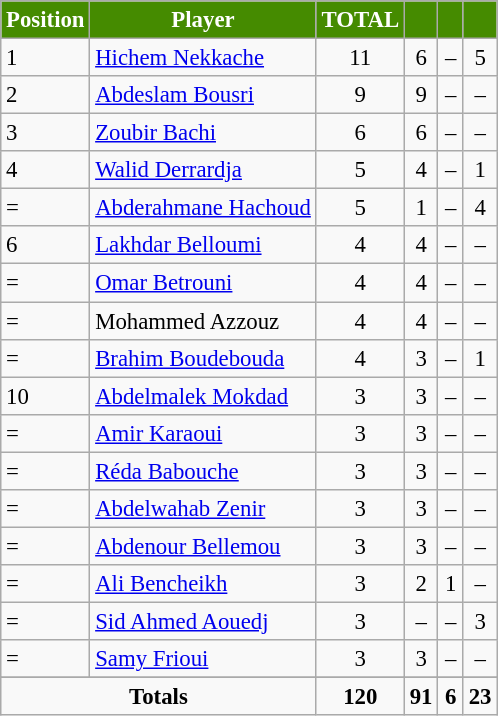<table border="0" class="wikitable" style="text-align:center;font-size:95%">
<tr>
<th scope=col style="color:#FFFFFF; background:#458B00;">Position</th>
<th scope=col style="color:#FFFFFF; background:#458B00;">Player</th>
<th scope=col style="color:#FFFFFF; background:#458B00;">TOTAL</th>
<th scope=col style="color:#FFFFFF; background:#458B00;" width=10><a href='#'></a></th>
<th scope=col style="color:#FFFFFF; background:#458B00;" width=10><a href='#'></a></th>
<th scope=col style="color:#FFFFFF; background:#458B00;" width=10><a href='#'></a></th>
</tr>
<tr>
<td align=left>1</td>
<td align=left> <a href='#'>Hichem Nekkache</a></td>
<td align=center>11</td>
<td>6</td>
<td>–</td>
<td>5</td>
</tr>
<tr>
<td align=left>2</td>
<td align=left> <a href='#'>Abdeslam Bousri</a></td>
<td align=center>9</td>
<td>9</td>
<td>–</td>
<td>–</td>
</tr>
<tr>
<td align=left>3</td>
<td align=left> <a href='#'>Zoubir Bachi</a></td>
<td align=center>6</td>
<td>6</td>
<td>–</td>
<td>–</td>
</tr>
<tr>
<td align=left>4</td>
<td align=left> <a href='#'>Walid Derrardja</a></td>
<td align=center>5</td>
<td>4</td>
<td>–</td>
<td>1</td>
</tr>
<tr>
<td align=left>=</td>
<td align=left> <a href='#'>Abderahmane Hachoud</a></td>
<td align=center>5</td>
<td>1</td>
<td>–</td>
<td>4</td>
</tr>
<tr>
<td align=left>6</td>
<td align=left> <a href='#'>Lakhdar Belloumi</a></td>
<td align=center>4</td>
<td>4</td>
<td>–</td>
<td>–</td>
</tr>
<tr>
<td align=left>=</td>
<td align=left> <a href='#'>Omar Betrouni</a></td>
<td align=center>4</td>
<td>4</td>
<td>–</td>
<td>–</td>
</tr>
<tr>
<td align=left>=</td>
<td align=left> Mohammed Azzouz</td>
<td align=center>4</td>
<td>4</td>
<td>–</td>
<td>–</td>
</tr>
<tr>
<td align=left>=</td>
<td align=left> <a href='#'>Brahim Boudebouda</a></td>
<td align=center>4</td>
<td>3</td>
<td>–</td>
<td>1</td>
</tr>
<tr>
<td align=left>10</td>
<td align=left> <a href='#'>Abdelmalek Mokdad</a></td>
<td align=center>3</td>
<td>3</td>
<td>–</td>
<td>–</td>
</tr>
<tr>
<td align=left>=</td>
<td align=left> <a href='#'>Amir Karaoui</a></td>
<td align=center>3</td>
<td>3</td>
<td>–</td>
<td>–</td>
</tr>
<tr>
<td align=left>=</td>
<td align=left> <a href='#'>Réda Babouche</a></td>
<td align=center>3</td>
<td>3</td>
<td>–</td>
<td>–</td>
</tr>
<tr>
<td align=left>=</td>
<td align=left> <a href='#'>Abdelwahab Zenir</a></td>
<td align=center>3</td>
<td>3</td>
<td>–</td>
<td>–</td>
</tr>
<tr>
<td align=left>=</td>
<td align=left> <a href='#'>Abdenour Bellemou</a></td>
<td align=center>3</td>
<td>3</td>
<td>–</td>
<td>–</td>
</tr>
<tr>
<td align=left>=</td>
<td align=left> <a href='#'>Ali Bencheikh</a></td>
<td align=center>3</td>
<td>2</td>
<td>1</td>
<td>–</td>
</tr>
<tr>
<td align=left>=</td>
<td align=left> <a href='#'>Sid Ahmed Aouedj</a></td>
<td align=center>3</td>
<td>–</td>
<td>–</td>
<td>3</td>
</tr>
<tr>
<td align=left>=</td>
<td align=left> <a href='#'>Samy Frioui</a></td>
<td align=center>3</td>
<td>3</td>
<td>–</td>
<td>–</td>
</tr>
<tr>
</tr>
<tr class="sortbottom">
<td colspan="2"><strong>Totals</strong></td>
<td align=center><strong>120</strong></td>
<td><strong>91</strong></td>
<td><strong>6</strong></td>
<td><strong>23</strong></td>
</tr>
</table>
